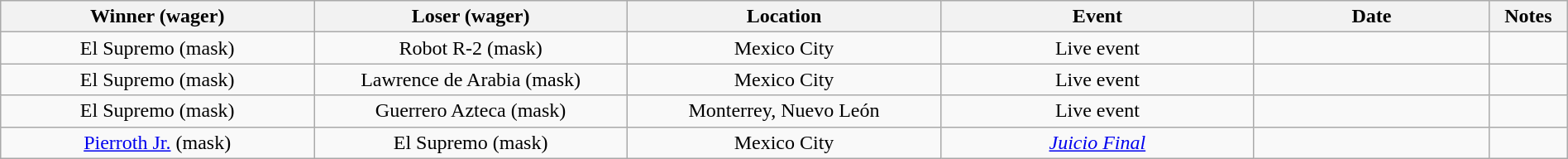<table class="wikitable sortable" width=100%  style="text-align: center">
<tr>
<th width=20% scope="col">Winner (wager)</th>
<th width=20% scope="col">Loser (wager)</th>
<th width=20% scope="col">Location</th>
<th width=20% scope="col">Event</th>
<th width=15% scope="col">Date</th>
<th class="unsortable" width=5% scope="col">Notes</th>
</tr>
<tr>
<td>El Supremo (mask)</td>
<td>Robot R-2 (mask)</td>
<td>Mexico City</td>
<td>Live event</td>
<td></td>
<td></td>
</tr>
<tr>
<td>El Supremo (mask)</td>
<td>Lawrence de Arabia (mask)</td>
<td>Mexico City</td>
<td>Live event</td>
<td></td>
<td></td>
</tr>
<tr>
<td>El Supremo (mask)</td>
<td>Guerrero Azteca (mask)</td>
<td>Monterrey, Nuevo León</td>
<td>Live event</td>
<td></td>
<td></td>
</tr>
<tr>
<td><a href='#'>Pierroth Jr.</a> (mask)</td>
<td>El Supremo (mask)</td>
<td>Mexico City</td>
<td><em><a href='#'>Juicio Final</a></em></td>
<td></td>
<td></td>
</tr>
</table>
